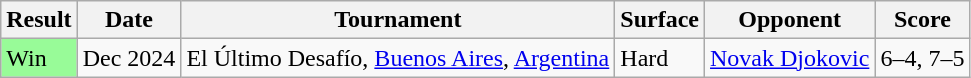<table class="sortable wikitable">
<tr>
<th>Result</th>
<th>Date</th>
<th>Tournament</th>
<th>Surface</th>
<th>Opponent</th>
<th>Score</th>
</tr>
<tr>
<td style=background:#98fb98>Win</td>
<td>Dec 2024</td>
<td>El Último Desafío, <a href='#'>Buenos Aires</a>, <a href='#'>Argentina</a></td>
<td>Hard</td>
<td> <a href='#'>Novak Djokovic</a></td>
<td>6–4, 7–5</td>
</tr>
</table>
